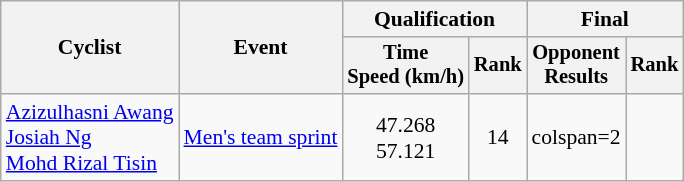<table class="wikitable" style="font-size:90%">
<tr>
<th rowspan=2>Cyclist</th>
<th rowspan=2>Event</th>
<th colspan=2>Qualification</th>
<th colspan=2>Final</th>
</tr>
<tr style="font-size:95%">
<th>Time<br>Speed (km/h)</th>
<th>Rank</th>
<th>Opponent<br>Results</th>
<th>Rank</th>
</tr>
<tr align=center>
<td align=left><a href='#'>Azizulhasni Awang</a><br><a href='#'>Josiah Ng</a><br><a href='#'>Mohd Rizal Tisin</a></td>
<td align=left><a href='#'>Men's team sprint</a></td>
<td>47.268<br>57.121</td>
<td>14</td>
<td>colspan=2 </td>
</tr>
</table>
